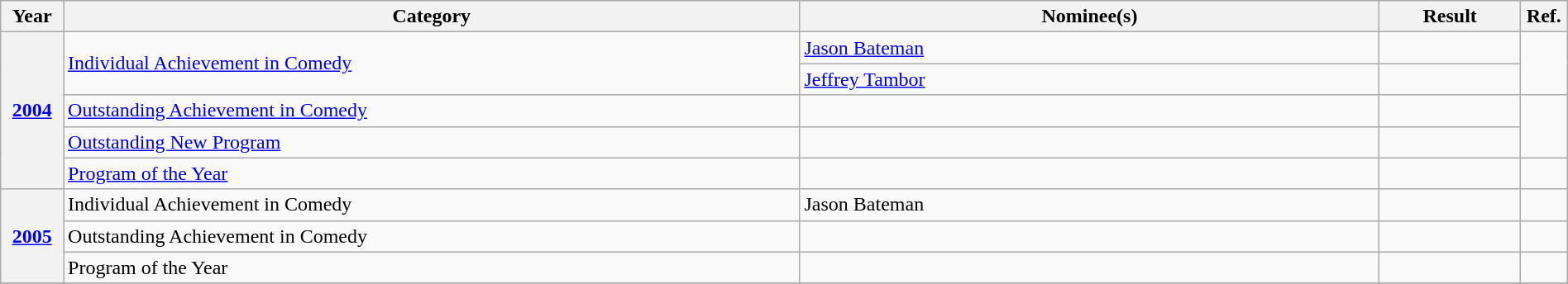<table class="wikitable plainrowheaders" width=100%>
<tr>
<th scope="col" width="4%">Year</th>
<th scope="col" width="47%">Category</th>
<th scope="col" width="37%">Nominee(s)</th>
<th scope="col" width="9%">Result</th>
<th scope="col" width="3%">Ref.</th>
</tr>
<tr>
<th scope=row rowspan=5><a href='#'>2004</a></th>
<td rowspan=2><a href='#'>Individual Achievement in Comedy</a></td>
<td><a href='#'>Jason Bateman</a></td>
<td></td>
<td rowspan=2 style="text-align:center;"></td>
</tr>
<tr>
<td><a href='#'>Jeffrey Tambor</a></td>
<td></td>
</tr>
<tr>
<td><a href='#'>Outstanding Achievement in Comedy</a></td>
<td></td>
<td></td>
<td rowspan=2 style="text-align:center;"></td>
</tr>
<tr>
<td><a href='#'>Outstanding New Program</a></td>
<td></td>
<td></td>
</tr>
<tr>
<td><a href='#'>Program of the Year</a></td>
<td></td>
<td></td>
<td style="text-align:center;"></td>
</tr>
<tr>
<th scope=row rowspan=3><a href='#'>2005</a></th>
<td>Individual Achievement in Comedy</td>
<td>Jason Bateman</td>
<td></td>
<td style="text-align:center;"></td>
</tr>
<tr>
<td>Outstanding Achievement in Comedy</td>
<td></td>
<td></td>
<td style="text-align:center;"></td>
</tr>
<tr>
<td>Program of the Year</td>
<td></td>
<td></td>
<td style="text-align:center;"></td>
</tr>
<tr>
</tr>
</table>
